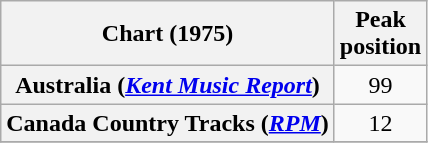<table class="wikitable sortable plainrowheaders" style="text-align:center">
<tr>
<th scope="col">Chart (1975)</th>
<th scope="col">Peak<br>position</th>
</tr>
<tr>
<th scope="row">Australia (<em><a href='#'>Kent Music Report</a></em>)</th>
<td align="center">99</td>
</tr>
<tr>
<th scope="row">Canada Country Tracks (<em><a href='#'>RPM</a></em>)</th>
<td align="center">12</td>
</tr>
<tr>
</tr>
</table>
